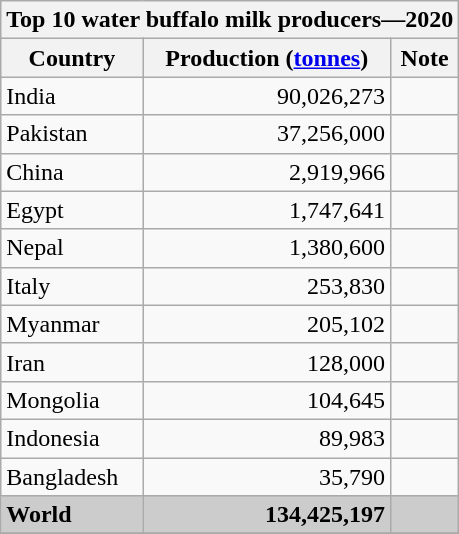<table class="wikitable" align="left"  width="auto" style="clear:left">
<tr>
<th colspan=5>Top 10 water buffalo milk producers—2020</th>
</tr>
<tr>
<th width="auto">Country</th>
<th width="auto">Production (<a href='#'>tonnes</a>)</th>
<th width="auto">Note</th>
</tr>
<tr>
<td>India</td>
<td align=right>90,026,273</td>
<td align=center></td>
</tr>
<tr>
<td>Pakistan</td>
<td align=right>37,256,000</td>
<td align=center></td>
</tr>
<tr>
<td>China</td>
<td align=right>2,919,966</td>
<td align=center></td>
</tr>
<tr>
<td>Egypt</td>
<td align=right>1,747,641</td>
<td align=center></td>
</tr>
<tr>
<td>Nepal</td>
<td align=right>1,380,600</td>
<td align=center></td>
</tr>
<tr>
<td>Italy</td>
<td align=right>253,830</td>
<td align=center></td>
</tr>
<tr>
<td>Myanmar</td>
<td align=right>205,102</td>
<td align=center></td>
</tr>
<tr>
<td>Iran</td>
<td align=right>128,000</td>
<td align=center></td>
</tr>
<tr>
<td>Mongolia</td>
<td align=right>104,645</td>
<td align=center></td>
</tr>
<tr>
<td>Indonesia</td>
<td align=right>89,983</td>
<td align=center></td>
</tr>
<tr>
<td>Bangladesh</td>
<td align=right>35,790</td>
<td align=center></td>
</tr>
<tr>
<td bgcolor=#cccccc><strong>World</strong></td>
<td bgcolor=#cccccc align=right><strong>134,425,197</strong></td>
<td bgcolor=#cccccc align=right></td>
</tr>
<tr>
</tr>
</table>
